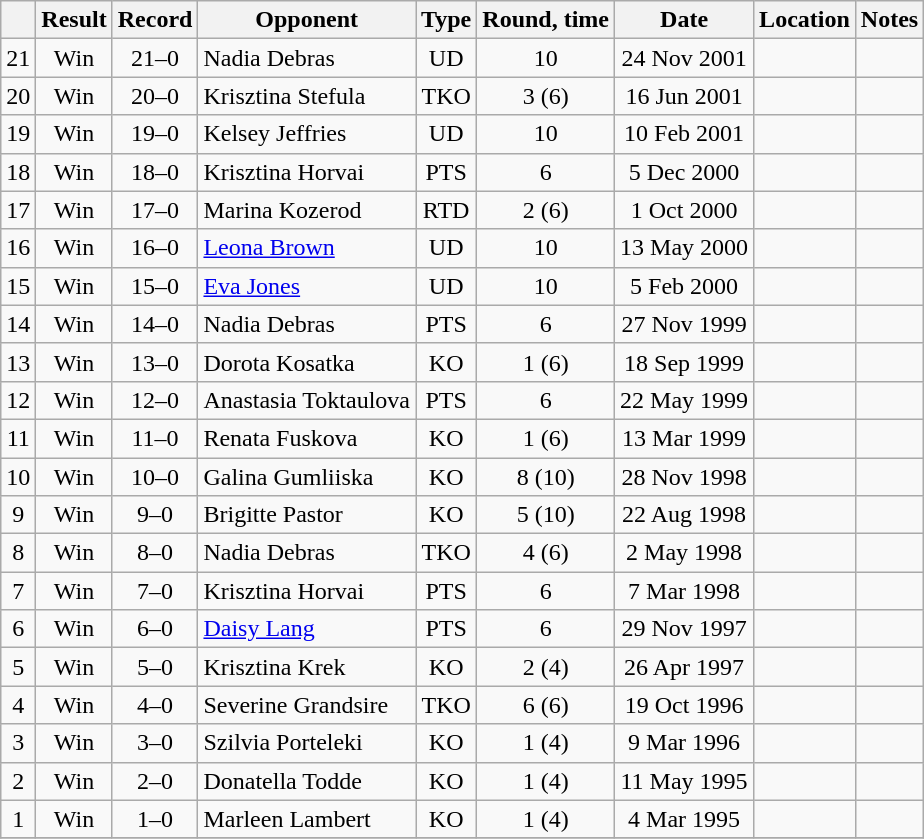<table class="wikitable" style="text-align:center">
<tr>
<th></th>
<th>Result</th>
<th>Record</th>
<th>Opponent</th>
<th>Type</th>
<th>Round, time</th>
<th>Date</th>
<th>Location</th>
<th>Notes</th>
</tr>
<tr>
<td>21</td>
<td>Win</td>
<td>21–0</td>
<td style="text-align:left;">Nadia Debras</td>
<td>UD</td>
<td>10</td>
<td>24 Nov 2001</td>
<td style="text-align:left;"></td>
<td style="text-align:left;"></td>
</tr>
<tr>
<td>20</td>
<td>Win</td>
<td>20–0</td>
<td style="text-align:left;">Krisztina Stefula</td>
<td>TKO</td>
<td>3 (6)</td>
<td>16 Jun 2001</td>
<td style="text-align:left;"></td>
<td></td>
</tr>
<tr>
<td>19</td>
<td>Win</td>
<td>19–0</td>
<td style="text-align:left;">Kelsey Jeffries</td>
<td>UD</td>
<td>10</td>
<td>10 Feb 2001</td>
<td style="text-align:left;"></td>
<td style="text-align:left;"></td>
</tr>
<tr>
<td>18</td>
<td>Win</td>
<td>18–0</td>
<td style="text-align:left;">Krisztina Horvai</td>
<td>PTS</td>
<td>6</td>
<td>5 Dec 2000</td>
<td style="text-align:left;"></td>
<td></td>
</tr>
<tr>
<td>17</td>
<td>Win</td>
<td>17–0</td>
<td style="text-align:left;">Marina Kozerod</td>
<td>RTD</td>
<td>2 (6)</td>
<td>1 Oct 2000</td>
<td style="text-align:left;"></td>
<td></td>
</tr>
<tr>
<td>16</td>
<td>Win</td>
<td>16–0</td>
<td style="text-align:left;"><a href='#'>Leona Brown</a></td>
<td>UD</td>
<td>10</td>
<td>13 May 2000</td>
<td style="text-align:left;"></td>
<td style="text-align:left;"></td>
</tr>
<tr>
<td>15</td>
<td>Win</td>
<td>15–0</td>
<td style="text-align:left;"><a href='#'>Eva Jones</a></td>
<td>UD</td>
<td>10</td>
<td>5 Feb 2000</td>
<td style="text-align:left;"></td>
<td style="text-align:left;"></td>
</tr>
<tr>
<td>14</td>
<td>Win</td>
<td>14–0</td>
<td style="text-align:left;">Nadia Debras</td>
<td>PTS</td>
<td>6</td>
<td>27 Nov 1999</td>
<td style="text-align:left;"></td>
<td></td>
</tr>
<tr>
<td>13</td>
<td>Win</td>
<td>13–0</td>
<td style="text-align:left;">Dorota Kosatka</td>
<td>KO</td>
<td>1 (6)</td>
<td>18 Sep 1999</td>
<td style="text-align:left;"></td>
<td></td>
</tr>
<tr>
<td>12</td>
<td>Win</td>
<td>12–0</td>
<td style="text-align:left;">Anastasia Toktaulova</td>
<td>PTS</td>
<td>6</td>
<td>22 May 1999</td>
<td style="text-align:left;"></td>
<td></td>
</tr>
<tr>
<td>11</td>
<td>Win</td>
<td>11–0</td>
<td style="text-align:left;">Renata Fuskova</td>
<td>KO</td>
<td>1 (6)</td>
<td>13 Mar 1999</td>
<td style="text-align:left;"></td>
<td></td>
</tr>
<tr>
<td>10</td>
<td>Win</td>
<td>10–0</td>
<td style="text-align:left;">Galina Gumliiska</td>
<td>KO</td>
<td>8 (10)</td>
<td>28 Nov 1998</td>
<td style="text-align:left;"></td>
<td align=left></td>
</tr>
<tr>
<td>9</td>
<td>Win</td>
<td>9–0</td>
<td style="text-align:left;">Brigitte Pastor</td>
<td>KO</td>
<td>5 (10)</td>
<td>22 Aug 1998</td>
<td style="text-align:left;"></td>
<td align=left></td>
</tr>
<tr>
<td>8</td>
<td>Win</td>
<td>8–0</td>
<td style="text-align:left;">Nadia Debras</td>
<td>TKO</td>
<td>4 (6)</td>
<td>2 May 1998</td>
<td style="text-align:left;"></td>
<td></td>
</tr>
<tr>
<td>7</td>
<td>Win</td>
<td>7–0</td>
<td style="text-align:left;">Krisztina Horvai</td>
<td>PTS</td>
<td>6</td>
<td>7 Mar 1998</td>
<td style="text-align:left;"></td>
<td></td>
</tr>
<tr>
<td>6</td>
<td>Win</td>
<td>6–0</td>
<td style="text-align:left;"><a href='#'>Daisy Lang</a></td>
<td>PTS</td>
<td>6</td>
<td>29 Nov 1997</td>
<td style="text-align:left;"></td>
<td></td>
</tr>
<tr>
<td>5</td>
<td>Win</td>
<td>5–0</td>
<td style="text-align:left;">Krisztina Krek</td>
<td>KO</td>
<td>2 (4)</td>
<td>26 Apr 1997</td>
<td style="text-align:left;"></td>
<td></td>
</tr>
<tr>
<td>4</td>
<td>Win</td>
<td>4–0</td>
<td style="text-align:left;">Severine Grandsire</td>
<td>TKO</td>
<td>6 (6)</td>
<td>19 Oct 1996</td>
<td style="text-align:left;"></td>
<td></td>
</tr>
<tr>
<td>3</td>
<td>Win</td>
<td>3–0</td>
<td style="text-align:left;">Szilvia Porteleki</td>
<td>KO</td>
<td>1 (4)</td>
<td>9 Mar 1996</td>
<td style="text-align:left;"></td>
<td></td>
</tr>
<tr>
<td>2</td>
<td>Win</td>
<td>2–0</td>
<td style="text-align:left;">Donatella Todde</td>
<td>KO</td>
<td>1 (4)</td>
<td>11 May 1995</td>
<td style="text-align:left;"></td>
<td></td>
</tr>
<tr>
<td>1</td>
<td>Win</td>
<td>1–0</td>
<td style="text-align:left;">Marleen Lambert</td>
<td>KO</td>
<td>1 (4)</td>
<td>4 Mar 1995</td>
<td style="text-align:left;"></td>
<td></td>
</tr>
<tr>
</tr>
</table>
